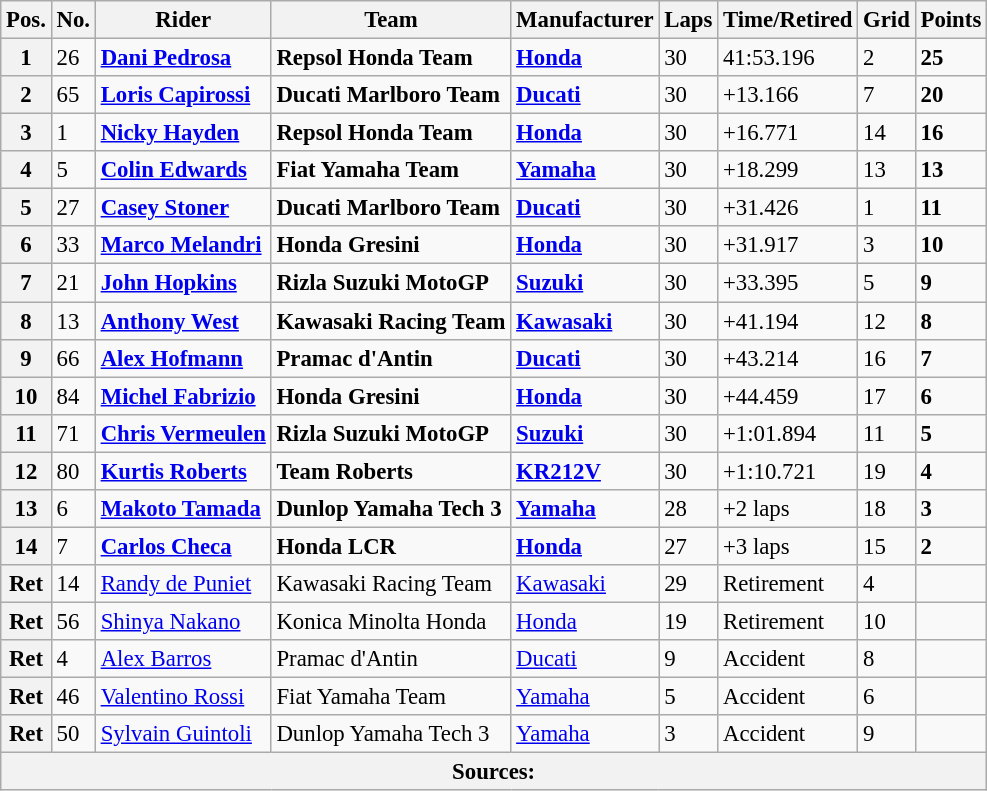<table class="wikitable" style="font-size: 95%;">
<tr>
<th>Pos.</th>
<th>No.</th>
<th>Rider</th>
<th>Team</th>
<th>Manufacturer</th>
<th>Laps</th>
<th>Time/Retired</th>
<th>Grid</th>
<th>Points</th>
</tr>
<tr>
<th>1</th>
<td>26</td>
<td> <strong><a href='#'>Dani Pedrosa</a></strong></td>
<td><strong>Repsol Honda Team</strong></td>
<td><strong><a href='#'>Honda</a></strong></td>
<td>30</td>
<td>41:53.196</td>
<td>2</td>
<td><strong>25</strong></td>
</tr>
<tr>
<th>2</th>
<td>65</td>
<td> <strong><a href='#'>Loris Capirossi</a></strong></td>
<td><strong>Ducati Marlboro Team</strong></td>
<td><strong><a href='#'>Ducati</a></strong></td>
<td>30</td>
<td>+13.166</td>
<td>7</td>
<td><strong>20</strong></td>
</tr>
<tr>
<th>3</th>
<td>1</td>
<td> <strong><a href='#'>Nicky Hayden</a></strong></td>
<td><strong>Repsol Honda Team</strong></td>
<td><strong><a href='#'>Honda</a></strong></td>
<td>30</td>
<td>+16.771</td>
<td>14</td>
<td><strong>16</strong></td>
</tr>
<tr>
<th>4</th>
<td>5</td>
<td> <strong><a href='#'>Colin Edwards</a></strong></td>
<td><strong>Fiat Yamaha Team</strong></td>
<td><strong><a href='#'>Yamaha</a></strong></td>
<td>30</td>
<td>+18.299</td>
<td>13</td>
<td><strong>13</strong></td>
</tr>
<tr>
<th>5</th>
<td>27</td>
<td> <strong><a href='#'>Casey Stoner</a></strong></td>
<td><strong>Ducati Marlboro Team</strong></td>
<td><strong><a href='#'>Ducati</a></strong></td>
<td>30</td>
<td>+31.426</td>
<td>1</td>
<td><strong>11</strong></td>
</tr>
<tr>
<th>6</th>
<td>33</td>
<td> <strong><a href='#'>Marco Melandri</a></strong></td>
<td><strong>Honda Gresini</strong></td>
<td><strong><a href='#'>Honda</a></strong></td>
<td>30</td>
<td>+31.917</td>
<td>3</td>
<td><strong>10</strong></td>
</tr>
<tr>
<th>7</th>
<td>21</td>
<td> <strong><a href='#'>John Hopkins</a></strong></td>
<td><strong>Rizla Suzuki MotoGP</strong></td>
<td><strong><a href='#'>Suzuki</a></strong></td>
<td>30</td>
<td>+33.395</td>
<td>5</td>
<td><strong>9</strong></td>
</tr>
<tr>
<th>8</th>
<td>13</td>
<td> <strong><a href='#'>Anthony West</a></strong></td>
<td><strong>Kawasaki Racing Team</strong></td>
<td><strong><a href='#'>Kawasaki</a></strong></td>
<td>30</td>
<td>+41.194</td>
<td>12</td>
<td><strong>8</strong></td>
</tr>
<tr>
<th>9</th>
<td>66</td>
<td> <strong><a href='#'>Alex Hofmann</a></strong></td>
<td><strong>Pramac d'Antin</strong></td>
<td><strong><a href='#'>Ducati</a></strong></td>
<td>30</td>
<td>+43.214</td>
<td>16</td>
<td><strong>7</strong></td>
</tr>
<tr>
<th>10</th>
<td>84</td>
<td> <strong><a href='#'>Michel Fabrizio</a></strong></td>
<td><strong>Honda Gresini</strong></td>
<td><strong><a href='#'>Honda</a></strong></td>
<td>30</td>
<td>+44.459</td>
<td>17</td>
<td><strong>6</strong></td>
</tr>
<tr>
<th>11</th>
<td>71</td>
<td> <strong><a href='#'>Chris Vermeulen</a></strong></td>
<td><strong>Rizla Suzuki MotoGP</strong></td>
<td><strong><a href='#'>Suzuki</a></strong></td>
<td>30</td>
<td>+1:01.894</td>
<td>11</td>
<td><strong>5</strong></td>
</tr>
<tr>
<th>12</th>
<td>80</td>
<td> <strong><a href='#'>Kurtis Roberts</a></strong></td>
<td><strong>Team Roberts</strong></td>
<td><strong><a href='#'>KR212V</a></strong></td>
<td>30</td>
<td>+1:10.721</td>
<td>19</td>
<td><strong>4</strong></td>
</tr>
<tr>
<th>13</th>
<td>6</td>
<td> <strong><a href='#'>Makoto Tamada</a></strong></td>
<td><strong>Dunlop Yamaha Tech 3</strong></td>
<td><strong><a href='#'>Yamaha</a></strong></td>
<td>28</td>
<td>+2 laps</td>
<td>18</td>
<td><strong>3</strong></td>
</tr>
<tr>
<th>14</th>
<td>7</td>
<td> <strong><a href='#'>Carlos Checa</a></strong></td>
<td><strong>Honda LCR</strong></td>
<td><strong><a href='#'>Honda</a></strong></td>
<td>27</td>
<td>+3 laps</td>
<td>15</td>
<td><strong>2</strong></td>
</tr>
<tr>
<th>Ret</th>
<td>14</td>
<td> <a href='#'>Randy de Puniet</a></td>
<td>Kawasaki Racing Team</td>
<td><a href='#'>Kawasaki</a></td>
<td>29</td>
<td>Retirement</td>
<td>4</td>
<td></td>
</tr>
<tr>
<th>Ret</th>
<td>56</td>
<td> <a href='#'>Shinya Nakano</a></td>
<td>Konica Minolta Honda</td>
<td><a href='#'>Honda</a></td>
<td>19</td>
<td>Retirement</td>
<td>10</td>
<td></td>
</tr>
<tr>
<th>Ret</th>
<td>4</td>
<td> <a href='#'>Alex Barros</a></td>
<td>Pramac d'Antin</td>
<td><a href='#'>Ducati</a></td>
<td>9</td>
<td>Accident</td>
<td>8</td>
<td></td>
</tr>
<tr>
<th>Ret</th>
<td>46</td>
<td> <a href='#'>Valentino Rossi</a></td>
<td>Fiat Yamaha Team</td>
<td><a href='#'>Yamaha</a></td>
<td>5</td>
<td>Accident</td>
<td>6</td>
<td></td>
</tr>
<tr>
<th>Ret</th>
<td>50</td>
<td> <a href='#'>Sylvain Guintoli</a></td>
<td>Dunlop Yamaha Tech 3</td>
<td><a href='#'>Yamaha</a></td>
<td>3</td>
<td>Accident</td>
<td>9</td>
<td></td>
</tr>
<tr>
<th colspan=9>Sources: </th>
</tr>
</table>
